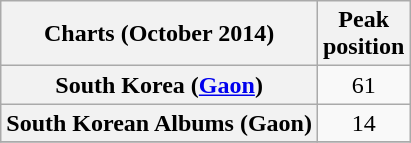<table class="wikitable plainrowheaders" style="text-align:center;">
<tr>
<th>Charts (October 2014)</th>
<th>Peak<br>position</th>
</tr>
<tr>
<th scope="row">South Korea (<a href='#'>Gaon</a>)</th>
<td>61</td>
</tr>
<tr>
<th scope="row">South Korean Albums (Gaon)</th>
<td>14</td>
</tr>
<tr>
</tr>
</table>
